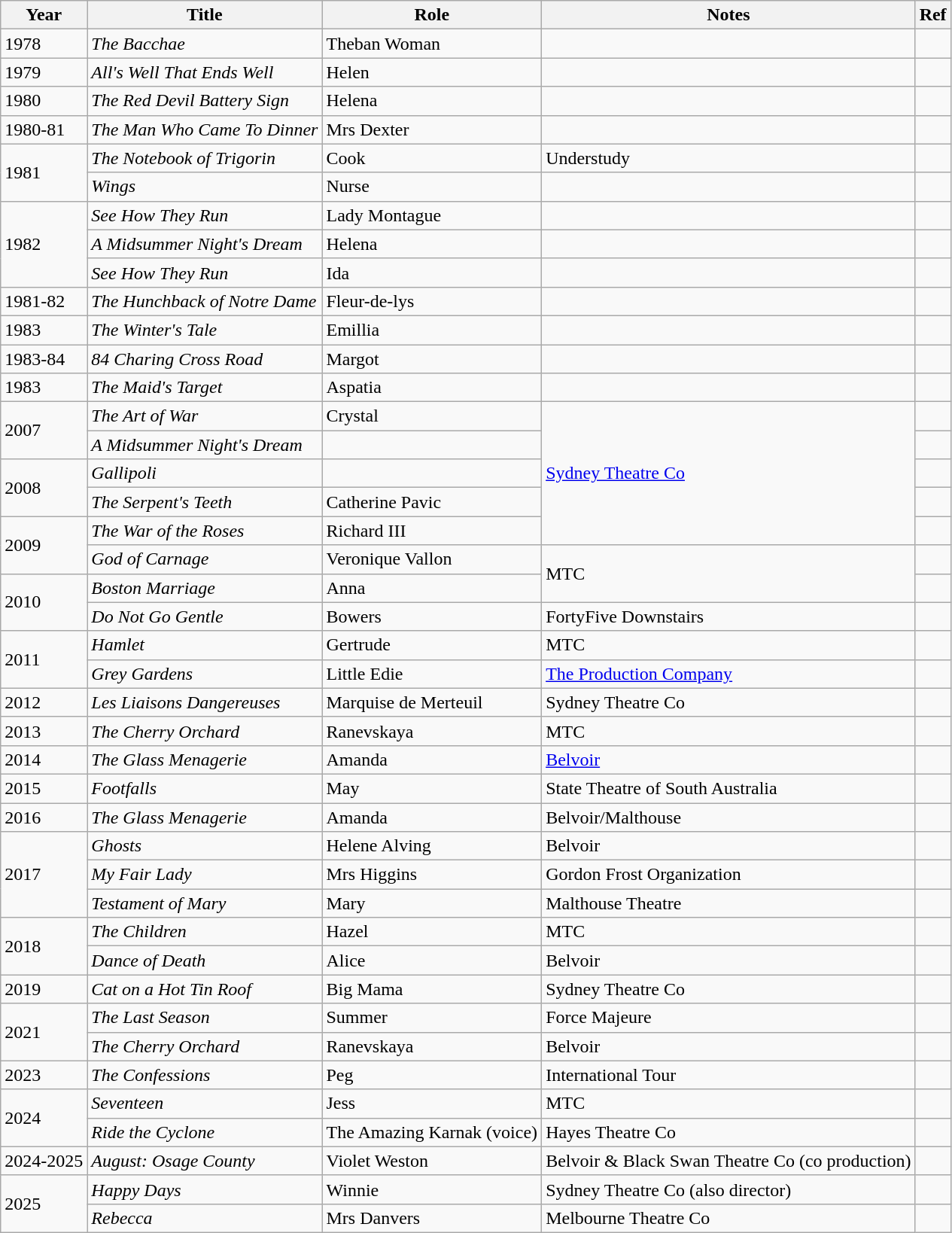<table class="wikitable sortable">
<tr>
<th>Year</th>
<th>Title</th>
<th>Role</th>
<th class="unsortable">Notes</th>
<th>Ref</th>
</tr>
<tr>
<td>1978</td>
<td data-sort-value="Bacchae, The"><em>The Bacchae</em></td>
<td>Theban Woman</td>
<td></td>
<td></td>
</tr>
<tr>
<td>1979</td>
<td><em>All's Well That Ends Well</em></td>
<td>Helen</td>
<td></td>
<td></td>
</tr>
<tr>
<td>1980</td>
<td data-sort-value="Red Devil Battery Sign, The"><em>The Red Devil Battery Sign</em></td>
<td>Helena</td>
<td></td>
<td></td>
</tr>
<tr>
<td>1980-81</td>
<td data-sort-value="Man Who Came To Dinner, The"><em>The Man Who Came To Dinner</em></td>
<td>Mrs Dexter</td>
<td></td>
<td></td>
</tr>
<tr>
<td rowspan="2">1981</td>
<td data-sort-value="Notebook of Trigorin, The"><em>The Notebook of Trigorin</em></td>
<td>Cook</td>
<td>Understudy</td>
<td></td>
</tr>
<tr>
<td><em>Wings</em></td>
<td>Nurse</td>
<td></td>
<td></td>
</tr>
<tr>
<td rowspan="3">1982</td>
<td><em>See How They Run</em></td>
<td>Lady Montague</td>
<td></td>
<td></td>
</tr>
<tr>
<td data-sort-value="Midsummer Night's Dream, A"><em>A Midsummer Night's Dream</em></td>
<td>Helena</td>
<td></td>
<td></td>
</tr>
<tr>
<td><em>See How They Run</em></td>
<td>Ida</td>
<td></td>
<td></td>
</tr>
<tr>
<td>1981-82</td>
<td data-sort-value="Hunchback of Notre Dame, The"><em>The Hunchback of Notre Dame</em></td>
<td>Fleur-de-lys</td>
<td></td>
<td></td>
</tr>
<tr>
<td>1983</td>
<td data-sort-value="Winter's Tale, The"><em>The Winter's Tale</em></td>
<td>Emillia</td>
<td></td>
<td></td>
</tr>
<tr>
<td>1983-84</td>
<td><em>84 Charing Cross Road</em></td>
<td>Margot</td>
<td></td>
<td></td>
</tr>
<tr>
<td>1983</td>
<td data-sort-value="Maid's Target, The"><em>The Maid's Target</em></td>
<td>Aspatia</td>
<td></td>
<td></td>
</tr>
<tr>
<td rowspan="2">2007</td>
<td data-sort-value="Art of War, The"><em>The Art of War</em></td>
<td>Crystal</td>
<td rowspan="5"><a href='#'>Sydney Theatre Co</a></td>
<td></td>
</tr>
<tr>
<td data-sort-value="Midsummer Night's Dream, A"><em>A Midsummer Night's Dream</em></td>
<td></td>
<td></td>
</tr>
<tr>
<td rowspan="2">2008</td>
<td><em>Gallipoli</em></td>
<td></td>
<td></td>
</tr>
<tr>
<td data-sort-value="Serpent's Teeth, The"><em>The Serpent's Teeth</em></td>
<td>Catherine Pavic</td>
<td></td>
</tr>
<tr>
<td rowspan="2">2009</td>
<td data-sort-value="War of the Roses, The"><em>The War of the Roses</em></td>
<td>Richard III</td>
<td></td>
</tr>
<tr>
<td><em>God of Carnage</em></td>
<td>Veronique Vallon</td>
<td rowspan="2">MTC</td>
<td></td>
</tr>
<tr>
<td rowspan="2">2010</td>
<td><em>Boston Marriage</em></td>
<td>Anna</td>
<td></td>
</tr>
<tr>
<td><em>Do Not Go Gentle</em></td>
<td>Bowers</td>
<td>FortyFive Downstairs</td>
<td></td>
</tr>
<tr>
<td rowspan="2">2011</td>
<td><em>Hamlet</em></td>
<td>Gertrude</td>
<td>MTC</td>
<td></td>
</tr>
<tr>
<td><em>Grey Gardens</em></td>
<td>Little Edie</td>
<td><a href='#'>The Production Company</a></td>
<td></td>
</tr>
<tr>
<td>2012</td>
<td><em>Les Liaisons Dangereuses</em></td>
<td>Marquise de Merteuil</td>
<td>Sydney Theatre Co</td>
<td></td>
</tr>
<tr>
<td>2013</td>
<td data-sort-value="Cherry Orchard, The"><em>The Cherry Orchard</em></td>
<td>Ranevskaya</td>
<td>MTC</td>
<td></td>
</tr>
<tr>
<td>2014</td>
<td data-sort-value="Glass Menagerie, The"><em>The Glass Menagerie</em></td>
<td>Amanda</td>
<td><a href='#'>Belvoir</a></td>
<td></td>
</tr>
<tr>
<td>2015</td>
<td><em>Footfalls</em></td>
<td>May</td>
<td>State Theatre of South Australia</td>
<td></td>
</tr>
<tr>
<td>2016</td>
<td data-sort-value="Glass Menagerie, The"><em>The Glass Menagerie</em></td>
<td>Amanda</td>
<td>Belvoir/Malthouse</td>
<td></td>
</tr>
<tr>
<td rowspan="3">2017</td>
<td><em>Ghosts</em></td>
<td>Helene Alving</td>
<td>Belvoir</td>
<td></td>
</tr>
<tr>
<td><em>My Fair Lady</em></td>
<td>Mrs Higgins</td>
<td>Gordon Frost Organization</td>
<td></td>
</tr>
<tr>
<td><em>Testament of Mary</em></td>
<td>Mary</td>
<td>Malthouse Theatre</td>
<td></td>
</tr>
<tr>
<td rowspan="2">2018</td>
<td data-sort-value="Children, The"><em>The Children</em></td>
<td>Hazel</td>
<td>MTC</td>
<td></td>
</tr>
<tr>
<td><em>Dance of Death</em></td>
<td>Alice</td>
<td>Belvoir</td>
<td></td>
</tr>
<tr>
<td>2019</td>
<td><em>Cat on a Hot Tin Roof</em></td>
<td>Big Mama</td>
<td>Sydney Theatre Co</td>
<td></td>
</tr>
<tr>
<td rowspan="2">2021</td>
<td data-sort-value="Last Season, The"><em>The Last Season</em></td>
<td>Summer</td>
<td>Force Majeure</td>
<td></td>
</tr>
<tr>
<td data-sort-value="Cherry Orchard, The"><em>The Cherry Orchard</em></td>
<td>Ranevskaya</td>
<td>Belvoir</td>
<td></td>
</tr>
<tr>
<td>2023</td>
<td data-sort-value="Confessions, The"><em>The Confessions</em></td>
<td>Peg</td>
<td>International Tour</td>
<td></td>
</tr>
<tr>
<td rowspan="2">2024</td>
<td><em>Seventeen</em></td>
<td>Jess</td>
<td>MTC</td>
<td></td>
</tr>
<tr>
<td><em>Ride the Cyclone</em></td>
<td>The Amazing Karnak (voice)</td>
<td>Hayes Theatre Co</td>
<td></td>
</tr>
<tr>
<td>2024-2025</td>
<td><em>August: Osage County</em></td>
<td>Violet Weston</td>
<td>Belvoir & Black Swan Theatre Co (co production)</td>
<td></td>
</tr>
<tr>
<td rowspan="2">2025</td>
<td><em>Happy Days</em></td>
<td>Winnie</td>
<td>Sydney Theatre Co (also director)</td>
<td></td>
</tr>
<tr>
<td><em>Rebecca</em></td>
<td>Mrs Danvers</td>
<td>Melbourne Theatre Co</td>
<td></td>
</tr>
</table>
